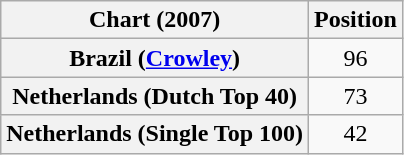<table class="wikitable sortable plainrowheaders" style="text-align:center">
<tr>
<th scope="col">Chart (2007)</th>
<th scope="col">Position</th>
</tr>
<tr>
<th scope="row">Brazil (<a href='#'>Crowley</a>)</th>
<td>96</td>
</tr>
<tr>
<th scope="row">Netherlands (Dutch Top 40)</th>
<td>73</td>
</tr>
<tr>
<th scope="row">Netherlands (Single Top 100)</th>
<td>42</td>
</tr>
</table>
